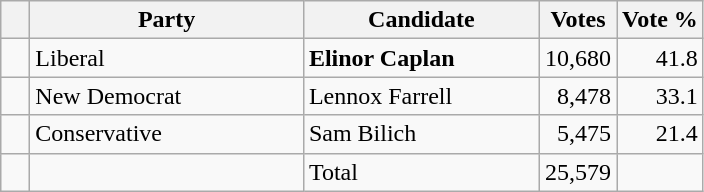<table class="wikitable">
<tr>
<th></th>
<th scope="col" width="175">Party</th>
<th scope="col" width="150">Candidate</th>
<th>Votes</th>
<th>Vote %</th>
</tr>
<tr>
<td>   </td>
<td>Liberal</td>
<td><strong>Elinor Caplan</strong></td>
<td align=right>10,680</td>
<td align=right>41.8</td>
</tr>
<tr>
<td>   </td>
<td>New Democrat</td>
<td>Lennox Farrell</td>
<td align=right>8,478</td>
<td align=right>33.1</td>
</tr>
<tr>
<td>   </td>
<td>Conservative</td>
<td>Sam Bilich</td>
<td align=right>5,475</td>
<td align=right>21.4<br>
</td>
</tr>
<tr |>
<td></td>
<td></td>
<td>Total</td>
<td align=right>25,579</td>
<td></td>
</tr>
</table>
